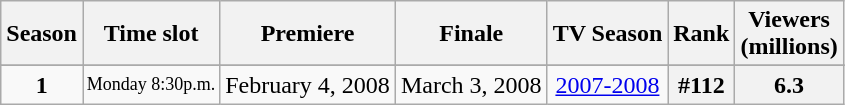<table class="wikitable">
<tr>
<th>Season</th>
<th>Time slot</th>
<th>Premiere</th>
<th>Finale</th>
<th>TV Season</th>
<th>Rank</th>
<th>Viewers<br>(millions)</th>
</tr>
<tr>
</tr>
<tr style="background-color:#F9F9F9">
<th style="background:#F9F9F9;text-align:center;font-weight:normal"><strong>1</strong></th>
<th style="background:#F9F9F9;font-size:12px;font-weight:normal;text-align:center;line-height:110%">Monday 8:30p.m.</th>
<td>February 4, 2008</td>
<td>March 3, 2008</td>
<th style="background:#F9F9F9;text-align:center;font-weight:normal"><a href='#'>2007-2008</a></th>
<th style="text-align:center;font-weight:normal"><strong>#112</strong></th>
<th style="text-align:center;font-weight:normal"><strong>6.3</strong></th>
</tr>
</table>
